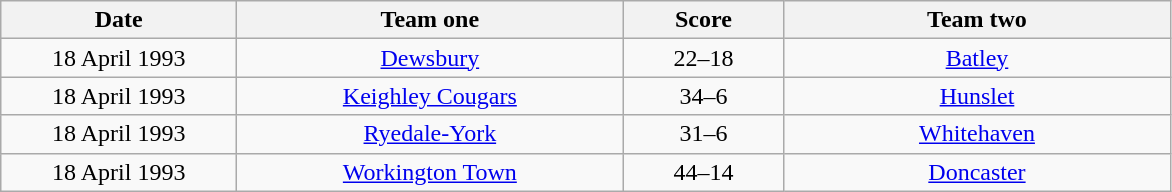<table class="wikitable" style="text-align: center">
<tr>
<th width=150>Date</th>
<th width=250>Team one</th>
<th width=100>Score</th>
<th width=250>Team two</th>
</tr>
<tr>
<td>18 April 1993</td>
<td><a href='#'>Dewsbury</a></td>
<td>22–18</td>
<td><a href='#'>Batley</a></td>
</tr>
<tr>
<td>18 April 1993</td>
<td><a href='#'>Keighley Cougars</a></td>
<td>34–6</td>
<td><a href='#'>Hunslet</a></td>
</tr>
<tr>
<td>18 April 1993</td>
<td><a href='#'>Ryedale-York</a></td>
<td>31–6</td>
<td><a href='#'>Whitehaven</a></td>
</tr>
<tr>
<td>18 April 1993</td>
<td><a href='#'>Workington Town</a></td>
<td>44–14</td>
<td><a href='#'>Doncaster</a></td>
</tr>
</table>
